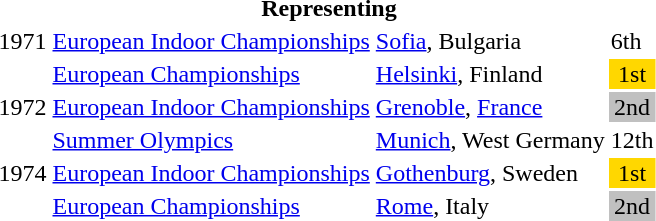<table>
<tr>
<th colspan="5">Representing </th>
</tr>
<tr>
<td>1971</td>
<td><a href='#'>European Indoor Championships</a></td>
<td><a href='#'>Sofia</a>, Bulgaria</td>
<td>6th</td>
<td></td>
</tr>
<tr>
<td></td>
<td><a href='#'>European Championships</a></td>
<td><a href='#'>Helsinki</a>, Finland</td>
<td style="background:gold; text-align:center;">1st</td>
<td></td>
</tr>
<tr>
<td>1972</td>
<td><a href='#'>European Indoor Championships</a></td>
<td><a href='#'>Grenoble</a>, <a href='#'>France</a></td>
<td style="background:silver; text-align:center;">2nd</td>
<td></td>
</tr>
<tr>
<td></td>
<td><a href='#'>Summer Olympics</a></td>
<td><a href='#'>Munich</a>, West Germany</td>
<td style="text-align:center;">12th</td>
<td></td>
</tr>
<tr>
<td>1974</td>
<td><a href='#'>European Indoor Championships</a></td>
<td><a href='#'>Gothenburg</a>, Sweden</td>
<td style="background:gold; text-align:center;">1st</td>
<td></td>
</tr>
<tr>
<td></td>
<td><a href='#'>European Championships</a></td>
<td><a href='#'>Rome</a>, Italy</td>
<td style="background:silver; text-align:center;">2nd</td>
<td></td>
</tr>
</table>
